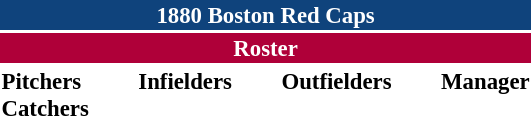<table class="toccolours" style="font-size: 95%;">
<tr>
<th colspan="10" style="background-color: #0f437c; color: white; text-align: center;">1880 Boston Red Caps</th>
</tr>
<tr>
<td colspan="10" style="background-color: #af0039; color: white; text-align: center;"><strong>Roster</strong></td>
</tr>
<tr>
<td valign="top"><strong>Pitchers</strong><br>

<strong>Catchers</strong>



</td>
<td width="25px"></td>
<td valign="top"><strong>Infielders</strong><br>



</td>
<td width="25px"></td>
<td valign="top"><strong>Outfielders</strong><br>





</td>
<td width="25px"></td>
<td valign="top"><strong>Manager</strong><br></td>
</tr>
</table>
